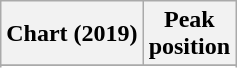<table class="wikitable sortable plainrowheaders">
<tr>
<th scope="col">Chart (2019)</th>
<th scope="col">Peak<br>position</th>
</tr>
<tr>
</tr>
<tr>
</tr>
<tr>
</tr>
</table>
